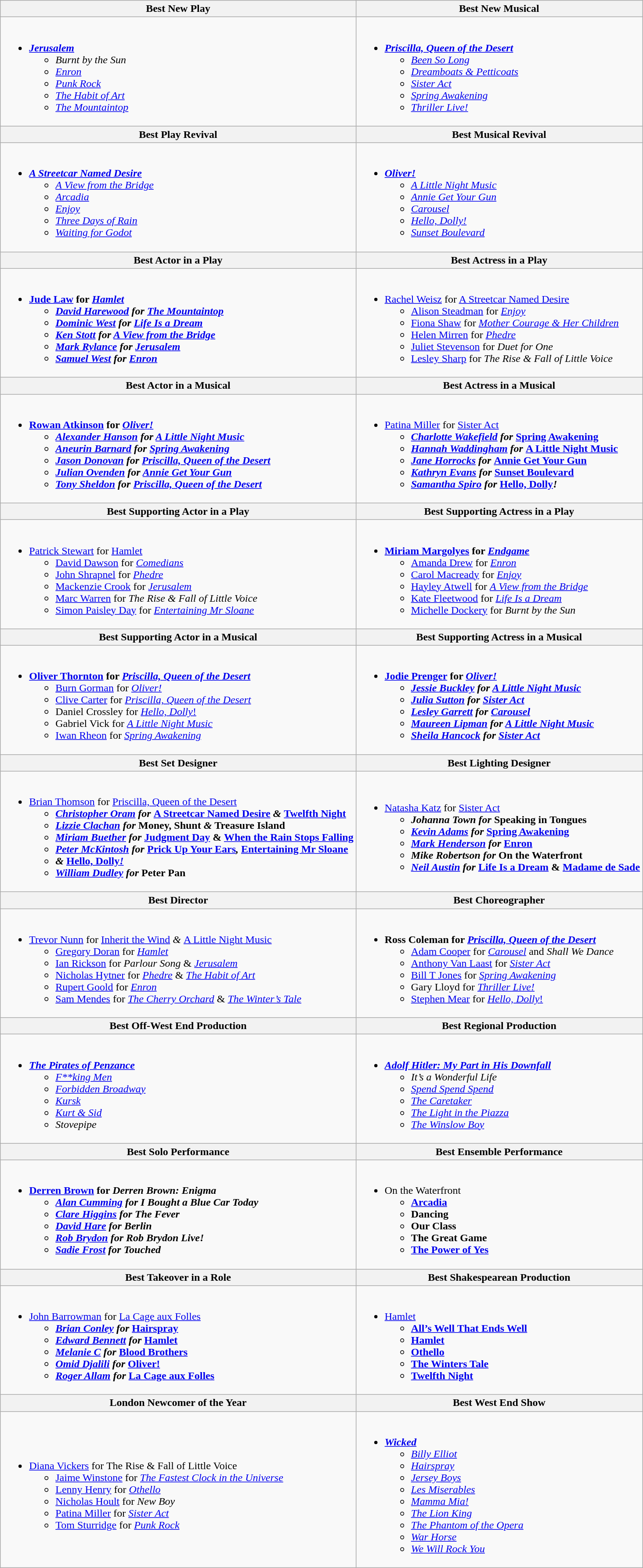<table class="wikitable">
<tr>
<th>Best New Play</th>
<th>Best New Musical</th>
</tr>
<tr>
<td><br><ul><li><a href='#'><strong><em>Jerusalem</em></strong></a><ul><li><em>Burnt by the Sun</em></li><li><em><a href='#'>Enron</a></em></li><li><em><a href='#'>Punk Rock</a></em></li><li><em><a href='#'>The Habit of Art</a></em></li><li><em><a href='#'>The Mountaintop</a></em></li></ul></li></ul></td>
<td><br><ul><li><strong><em><a href='#'>Priscilla, Queen of the Desert</a></em></strong><ul><li><em><a href='#'>Been So Long</a></em></li><li><em><a href='#'>Dreamboats & Petticoats</a></em></li><li><em><a href='#'>Sister Act</a></em></li><li><em><a href='#'>Spring Awakening</a></em></li><li><em><a href='#'>Thriller Live!</a></em></li></ul></li></ul></td>
</tr>
<tr>
<th>Best Play Revival</th>
<th>Best Musical Revival</th>
</tr>
<tr>
<td><br><ul><li><strong><em><a href='#'>A Streetcar Named Desire</a></em></strong><ul><li><em><a href='#'>A View from the Bridge</a></em></li><li><em><a href='#'>Arcadia</a></em></li><li><em><a href='#'>Enjoy</a></em></li><li><em><a href='#'>Three Days of Rain</a></em></li><li><em><a href='#'>Waiting for Godot</a></em></li></ul></li></ul></td>
<td><br><ul><li><strong><em><a href='#'>Oliver!</a></em></strong><ul><li><em><a href='#'>A Little Night Music</a></em></li><li><em><a href='#'>Annie Get Your Gun</a></em></li><li><a href='#'><em>Carousel</em></a></li><li><em><a href='#'>Hello, Dolly!</a></em></li><li><a href='#'><em>Sunset Boulevard</em></a></li></ul></li></ul></td>
</tr>
<tr>
<th>Best Actor in a Play</th>
<th>Best Actress in a Play</th>
</tr>
<tr>
<td><br><ul><li><strong><a href='#'>Jude Law</a> for <em><a href='#'>Hamlet</a><strong><em><ul><li><a href='#'>David Harewood</a> for </em><a href='#'>The Mountaintop</a><em></li><li><a href='#'>Dominic West</a> for </em><a href='#'>Life Is a Dream</a><em></li><li><a href='#'>Ken Stott</a> for </em><a href='#'>A View from the Bridge</a><em></li><li><a href='#'>Mark Rylance</a> for <a href='#'></em>Jerusalem<em></a></li><li><a href='#'>Samuel West</a> for <a href='#'></em>Enron<em></a></li></ul></li></ul></td>
<td><br><ul><li></strong><a href='#'>Rachel Weisz</a> for </em><a href='#'>A Streetcar Named Desire</a></em></strong><ul><li><a href='#'>Alison Steadman</a> for <a href='#'><em>Enjoy</em></a></li><li><a href='#'>Fiona Shaw</a> for <a href='#'><em>Mother Courage & Her Children</em></a></li><li><a href='#'>Helen Mirren</a> for <em><a href='#'>Phedre</a></em></li><li><a href='#'>Juliet Stevenson</a> for <em>Duet for One</em></li><li><a href='#'>Lesley Sharp</a> for <em>The Rise & Fall of Little Voice</em></li></ul></li></ul></td>
</tr>
<tr>
<th>Best Actor in a Musical</th>
<th>Best Actress in a Musical</th>
</tr>
<tr>
<td><br><ul><li><strong><a href='#'>Rowan Atkinson</a> for <em><a href='#'>Oliver!</a><strong><em><ul><li><a href='#'>Alexander Hanson</a> for </em><a href='#'>A Little Night Music</a><em></li><li><a href='#'>Aneurin Barnard</a> for <a href='#'></em>Spring Awakening<em></a></li><li><a href='#'>Jason Donovan</a> for <a href='#'></em>Priscilla, Queen of the Desert<em></a></li><li><a href='#'>Julian Ovenden</a> for <a href='#'></em>Annie Get Your Gun<em></a></li><li><a href='#'>Tony Sheldon</a> for <a href='#'></em>Priscilla, Queen of the Desert<em></a></li></ul></li></ul></td>
<td><br><ul><li></strong><a href='#'>Patina Miller</a> for <a href='#'></em>Sister Act<em></a><strong><ul><li><a href='#'>Charlotte Wakefield</a> for <a href='#'></em>Spring Awakening<em></a></li><li><a href='#'>Hannah Waddingham</a> for </em><a href='#'>A Little Night Music</a><em></li><li><a href='#'>Jane Horrocks</a> for <a href='#'></em>Annie Get Your Gun<em></a></li><li><a href='#'>Kathryn Evans</a> for <a href='#'></em>Sunset Boulevard<em></a></li><li><a href='#'>Samantha Spiro</a> for <a href='#'></em>Hello, Dolly<em></a>!</li></ul></li></ul></td>
</tr>
<tr>
<th>Best Supporting Actor in a Play</th>
<th>Best Supporting Actress in a Play</th>
</tr>
<tr>
<td><br><ul><li></strong><a href='#'>Patrick Stewart</a> for </em><a href='#'>Hamlet</a></em></strong><ul><li><a href='#'>David Dawson</a> for <em><a href='#'>Comedians</a></em></li><li><a href='#'>John Shrapnel</a> for <em><a href='#'>Phedre</a></em></li><li><a href='#'>Mackenzie Crook</a> for <a href='#'><em>Jerusalem</em></a></li><li><a href='#'>Marc Warren</a> for <em>The Rise & Fall of Little Voice</em></li><li><a href='#'>Simon Paisley Day</a> for <em><a href='#'>Entertaining Mr Sloane</a></em></li></ul></li></ul></td>
<td><br><ul><li><strong><a href='#'>Miriam Margolyes</a> for <a href='#'><em>Endgame</em></a></strong><ul><li><a href='#'>Amanda Drew</a> for <a href='#'><em>Enron</em></a></li><li><a href='#'>Carol Macready</a> for <a href='#'><em>Enjoy</em></a></li><li><a href='#'>Hayley Atwell</a> for <em><a href='#'>A View from the Bridge</a></em></li><li><a href='#'>Kate Fleetwood</a> for <em><a href='#'>Life Is a Dream</a></em></li><li><a href='#'>Michelle Dockery</a> for <em>Burnt by the Sun</em></li></ul></li></ul></td>
</tr>
<tr>
<th>Best Supporting Actor in a Musical</th>
<th>Best Supporting Actress in a Musical</th>
</tr>
<tr>
<td><br><ul><li><strong><a href='#'>Oliver Thornton</a> for <a href='#'><em>Priscilla, Queen of the Desert</em></a></strong><ul><li><a href='#'>Burn Gorman</a> for <em><a href='#'>Oliver!</a></em></li><li><a href='#'>Clive Carter</a> for <a href='#'><em>Priscilla, Queen of the Desert</em></a></li><li>Daniel Crossley for <a href='#'><em>Hello, Dolly</em>!</a></li><li>Gabriel Vick for <em><a href='#'>A Little Night Music</a></em></li><li><a href='#'>Iwan Rheon</a> for <a href='#'><em>Spring Awakening</em></a></li></ul></li></ul></td>
<td><br><ul><li><strong><a href='#'>Jodie Prenger</a> for <em><a href='#'>Oliver!</a><strong><em><ul><li><a href='#'>Jessie Buckley</a> for </em><a href='#'>A Little Night Music</a><em></li><li><a href='#'>Julia Sutton</a> for <a href='#'></em>Sister Act<em></a></li><li><a href='#'>Lesley Garrett</a> for <a href='#'></em>Carousel<em></a></li><li><a href='#'>Maureen Lipman</a> for </em><a href='#'>A Little Night Music</a><em></li><li><a href='#'>Sheila Hancock</a> for <a href='#'></em>Sister Act<em></a></li></ul></li></ul></td>
</tr>
<tr>
<th>Best Set Designer</th>
<th>Best Lighting Designer</th>
</tr>
<tr>
<td><br><ul><li></strong><a href='#'>Brian Thomson</a> for <a href='#'></em>Priscilla, Queen of the Desert<em></a><strong><ul><li><a href='#'>Christopher Oram</a> for </em><a href='#'>A Streetcar Named Desire</a><em> & </em><a href='#'>Twelfth Night</a><em></li><li><a href='#'>Lizzie Clachan</a> for </em>Money, Shunt<em> & </em>Treasure Island<em></li><li><a href='#'>Miriam Buether</a> for </em><a href='#'>Judgment Day</a> & <a href='#'>When the Rain Stops Falling</a><em></li><li><a href='#'>Peter McKintosh</a> for </em><a href='#'>Prick Up Your Ears</a><em>, </em><a href='#'>Entertaining Mr Sloane</a><em></li><li>& <a href='#'></em>Hello, Dolly<em>!</a></li><li><a href='#'>William Dudley</a> for </em>Peter Pan<em></li></ul></li></ul></td>
<td><br><ul><li></strong><a href='#'>Natasha Katz</a> for <a href='#'></em>Sister Act<em></a><strong><ul><li>Johanna Town for </em>Speaking in Tongues<em></li><li><a href='#'>Kevin Adams</a> for <a href='#'></em>Spring Awakening<em></a></li><li><a href='#'>Mark Henderson</a> for </em><a href='#'>Enron</a><em></li><li>Mike Robertson for </em>On the Waterfront<em></li><li><a href='#'>Neil Austin</a> for </em><a href='#'>Life Is a Dream</a> & <a href='#'>Madame de Sade</a><em></li></ul></li></ul></td>
</tr>
<tr>
<th>Best Director</th>
<th>Best Choreographer</th>
</tr>
<tr>
<td><br><ul><li></strong><a href='#'>Trevor Nunn</a><strong> </strong>for </em><a href='#'>Inherit the Wind</a><em> & </em><a href='#'>A Little Night Music</a></em></strong><ul><li><a href='#'>Gregory Doran</a> for <em><a href='#'>Hamlet</a></em></li><li><a href='#'>Ian Rickson</a> for <em>Parlour Song</em> & <a href='#'><em>Jerusalem</em></a></li><li><a href='#'>Nicholas Hytner</a> for <a href='#'><em>Phedre</em></a> & <em><a href='#'>The Habit of Art</a></em></li><li><a href='#'>Rupert Goold</a> for <em><a href='#'>Enron</a></em></li><li><a href='#'>Sam Mendes</a> for <em><a href='#'>The Cherry Orchard</a></em> & <a href='#'><em>The Winter’s Tale</em></a></li></ul></li></ul></td>
<td><br><ul><li><strong>Ross Coleman for <a href='#'><em>Priscilla, Queen of the Desert</em></a></strong><ul><li><a href='#'>Adam Cooper</a> for <a href='#'><em>Carousel</em></a> and <em>Shall We Dance</em></li><li><a href='#'>Anthony Van Laast</a> for <a href='#'><em>Sister Act</em></a></li><li><a href='#'>Bill T Jones</a> for <a href='#'><em>Spring Awakening</em></a></li><li>Gary Lloyd for <a href='#'><em>Thriller Live!</em></a></li><li><a href='#'>Stephen Mear</a> for <a href='#'><em>Hello, Dolly</em>!</a></li></ul></li></ul></td>
</tr>
<tr>
<th>Best Off-West End Production</th>
<th>Best Regional Production</th>
</tr>
<tr>
<td><br><ul><li><strong><em><a href='#'>The Pirates of Penzance</a></em></strong><ul><li><em><a href='#'>F**king Men</a></em></li><li><em><a href='#'>Forbidden Broadway</a></em></li><li><em><a href='#'>Kursk</a></em></li><li><em><a href='#'>Kurt & Sid</a></em></li><li><em>Stovepipe</em></li></ul></li></ul></td>
<td><br><ul><li><strong><em><a href='#'>Adolf Hitler: My Part in His Downfall</a></em></strong><ul><li><em>It’s a Wonderful Life</em></li><li><em><a href='#'>Spend Spend Spend</a></em></li><li><em><a href='#'>The Caretaker</a></em></li><li><em><a href='#'>The Light in the Piazza</a></em></li><li><em><a href='#'>The Winslow Boy</a></em></li></ul></li></ul></td>
</tr>
<tr>
<th>Best Solo Performance</th>
<th>Best Ensemble Performance</th>
</tr>
<tr>
<td><br><ul><li><strong><a href='#'>Derren Brown</a></strong> <strong>for <em>Derren Brown: Enigma<strong><em><ul><li><a href='#'>Alan Cumming</a> for I Bought a Blue Car Today</li><li><a href='#'>Clare Higgins</a> for The Fever</li><li><a href='#'>David Hare</a> for Berlin</li><li><a href='#'>Rob Brydon</a> for Rob Brydon Live!</li><li><a href='#'>Sadie Frost</a> for Touched</li></ul></li></ul></td>
<td><br><ul><li></em></strong>On the Waterfront<strong><em><ul><li></em><a href='#'>Arcadia</a><em></li><li></em>Dancing<em></li><li></em>Our Class<em></li><li></em>The Great Game<em></li><li></em><a href='#'>The Power of Yes</a><em></li></ul></li></ul></td>
</tr>
<tr>
<th>Best Takeover in a Role</th>
<th>Best Shakespearean Production</th>
</tr>
<tr>
<td><br><ul><li></strong><a href='#'>John Barrowman</a> for <a href='#'></em>La Cage aux Folles<em></a><strong><ul><li><a href='#'>Brian Conley</a> for <a href='#'></em>Hairspray<em></a></li><li><a href='#'>Edward Bennett</a> for </em><a href='#'>Hamlet</a><em></li><li><a href='#'>Melanie C</a> for <a href='#'></em>Blood Brothers<em></a></li><li><a href='#'>Omid Djalili</a> for </em><a href='#'>Oliver!</a><em></li><li><a href='#'>Roger Allam</a> for <a href='#'></em>La Cage aux Folles<em></a></li></ul></li></ul></td>
<td><br><ul><li></em></strong><a href='#'>Hamlet</a><strong><em><ul><li></em><a href='#'>All’s Well That Ends Well</a><em></li><li></em><a href='#'>Hamlet</a><em></li><li></em><a href='#'>Othello</a><em></li><li></em><a href='#'>The Winters Tale</a><em></li><li></em><a href='#'>Twelfth Night</a><em></li></ul></li></ul></td>
</tr>
<tr>
<th>London Newcomer of the Year</th>
<th>Best West End Show</th>
</tr>
<tr>
<td><br><ul><li></strong><a href='#'>Diana Vickers</a> for </em>The Rise & Fall of Little Voice</em></strong><ul><li><a href='#'>Jaime Winstone</a> for <em><a href='#'>The Fastest Clock in the Universe</a></em></li><li><a href='#'>Lenny Henry</a> for <em><a href='#'>Othello</a></em></li><li><a href='#'>Nicholas Hoult</a> for <em>New Boy</em></li><li><a href='#'>Patina Miller</a> for <em><a href='#'>Sister Act</a></em></li><li><a href='#'>Tom Sturridge</a> for <a href='#'><em>Punk Rock</em></a></li></ul></li></ul></td>
<td><br><ul><li><strong><a href='#'><em>Wicked</em></a></strong><ul><li><em><a href='#'>Billy Elliot</a></em></li><li><em><a href='#'>Hairspray</a></em></li><li><em><a href='#'>Jersey Boys</a></em></li><li><a href='#'><em>Les Miserables</em></a></li><li><em><a href='#'>Mamma Mia!</a></em></li><li><a href='#'><em>The Lion King</em></a></li><li><em><a href='#'>The Phantom of the Opera</a></em></li><li><em><a href='#'>War Horse</a></em></li><li><em><a href='#'>We Will Rock You</a></em></li></ul></li></ul></td>
</tr>
</table>
